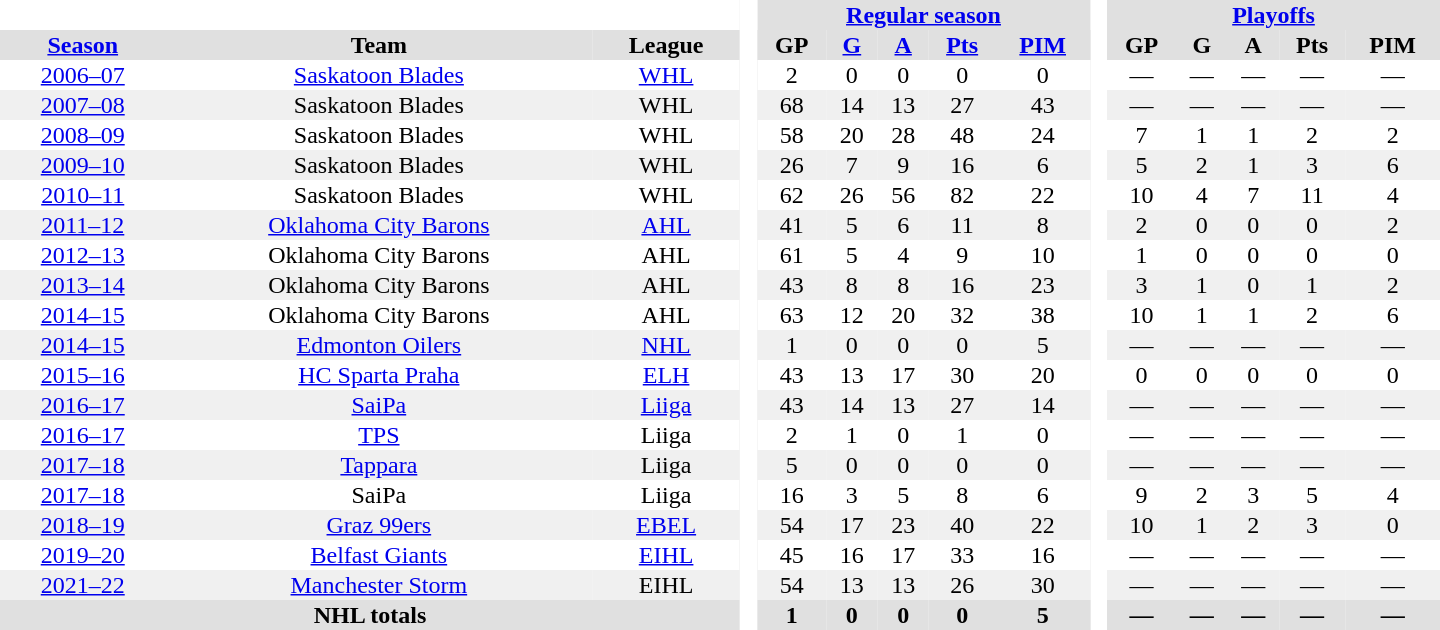<table border="0" cellpadding="1" cellspacing="0" style="text-align:center; width:60em;">
<tr style="background:#e0e0e0;">
<th colspan="3" style="background:#fff;"> </th>
<th rowspan="99" style="background:#fff;"> </th>
<th colspan="5"><a href='#'>Regular season</a></th>
<th rowspan="99" style="background:#fff;"> </th>
<th colspan="5"><a href='#'>Playoffs</a></th>
</tr>
<tr style="background:#e0e0e0;">
<th><a href='#'>Season</a></th>
<th>Team</th>
<th>League</th>
<th>GP</th>
<th><a href='#'>G</a></th>
<th><a href='#'>A</a></th>
<th><a href='#'>Pts</a></th>
<th><a href='#'>PIM</a></th>
<th>GP</th>
<th>G</th>
<th>A</th>
<th>Pts</th>
<th>PIM</th>
</tr>
<tr>
<td><a href='#'>2006–07</a></td>
<td><a href='#'>Saskatoon Blades</a></td>
<td><a href='#'>WHL</a></td>
<td>2</td>
<td>0</td>
<td>0</td>
<td>0</td>
<td>0</td>
<td>—</td>
<td>—</td>
<td>—</td>
<td>—</td>
<td>—</td>
</tr>
<tr style="background:#f0f0f0;">
<td><a href='#'>2007–08</a></td>
<td>Saskatoon Blades</td>
<td>WHL</td>
<td>68</td>
<td>14</td>
<td>13</td>
<td>27</td>
<td>43</td>
<td>—</td>
<td>—</td>
<td>—</td>
<td>—</td>
<td>—</td>
</tr>
<tr>
<td><a href='#'>2008–09</a></td>
<td>Saskatoon Blades</td>
<td>WHL</td>
<td>58</td>
<td>20</td>
<td>28</td>
<td>48</td>
<td>24</td>
<td>7</td>
<td>1</td>
<td>1</td>
<td>2</td>
<td>2</td>
</tr>
<tr style="background:#f0f0f0;">
<td><a href='#'>2009–10</a></td>
<td>Saskatoon Blades</td>
<td>WHL</td>
<td>26</td>
<td>7</td>
<td>9</td>
<td>16</td>
<td>6</td>
<td>5</td>
<td>2</td>
<td>1</td>
<td>3</td>
<td>6</td>
</tr>
<tr>
<td><a href='#'>2010–11</a></td>
<td>Saskatoon Blades</td>
<td>WHL</td>
<td>62</td>
<td>26</td>
<td>56</td>
<td>82</td>
<td>22</td>
<td>10</td>
<td>4</td>
<td>7</td>
<td>11</td>
<td>4</td>
</tr>
<tr style="background:#f0f0f0;">
<td><a href='#'>2011–12</a></td>
<td><a href='#'>Oklahoma City Barons</a></td>
<td><a href='#'>AHL</a></td>
<td>41</td>
<td>5</td>
<td>6</td>
<td>11</td>
<td>8</td>
<td>2</td>
<td>0</td>
<td>0</td>
<td>0</td>
<td>2</td>
</tr>
<tr>
<td><a href='#'>2012–13</a></td>
<td>Oklahoma City Barons</td>
<td>AHL</td>
<td>61</td>
<td>5</td>
<td>4</td>
<td>9</td>
<td>10</td>
<td>1</td>
<td>0</td>
<td>0</td>
<td>0</td>
<td>0</td>
</tr>
<tr style="background:#f0f0f0;">
<td><a href='#'>2013–14</a></td>
<td>Oklahoma City Barons</td>
<td>AHL</td>
<td>43</td>
<td>8</td>
<td>8</td>
<td>16</td>
<td>23</td>
<td>3</td>
<td>1</td>
<td>0</td>
<td>1</td>
<td>2</td>
</tr>
<tr>
<td><a href='#'>2014–15</a></td>
<td>Oklahoma City Barons</td>
<td>AHL</td>
<td>63</td>
<td>12</td>
<td>20</td>
<td>32</td>
<td>38</td>
<td>10</td>
<td>1</td>
<td>1</td>
<td>2</td>
<td>6</td>
</tr>
<tr style="background:#f0f0f0;">
<td><a href='#'>2014–15</a></td>
<td><a href='#'>Edmonton Oilers</a></td>
<td><a href='#'>NHL</a></td>
<td>1</td>
<td>0</td>
<td>0</td>
<td>0</td>
<td>5</td>
<td>—</td>
<td>—</td>
<td>—</td>
<td>—</td>
<td>—</td>
</tr>
<tr>
<td><a href='#'>2015–16</a></td>
<td><a href='#'>HC Sparta Praha</a></td>
<td><a href='#'>ELH</a></td>
<td>43</td>
<td>13</td>
<td>17</td>
<td>30</td>
<td>20</td>
<td>0</td>
<td>0</td>
<td>0</td>
<td>0</td>
<td>0</td>
</tr>
<tr style="background:#f0f0f0;">
<td><a href='#'>2016–17</a></td>
<td><a href='#'>SaiPa</a></td>
<td><a href='#'>Liiga</a></td>
<td>43</td>
<td>14</td>
<td>13</td>
<td>27</td>
<td>14</td>
<td>—</td>
<td>—</td>
<td>—</td>
<td>—</td>
<td>—</td>
</tr>
<tr>
<td><a href='#'>2016–17</a></td>
<td><a href='#'>TPS</a></td>
<td>Liiga</td>
<td>2</td>
<td>1</td>
<td>0</td>
<td>1</td>
<td>0</td>
<td>—</td>
<td>—</td>
<td>—</td>
<td>—</td>
<td>—</td>
</tr>
<tr style="background:#f0f0f0;">
<td><a href='#'>2017–18</a></td>
<td><a href='#'>Tappara</a></td>
<td>Liiga</td>
<td>5</td>
<td>0</td>
<td>0</td>
<td>0</td>
<td>0</td>
<td>—</td>
<td>—</td>
<td>—</td>
<td>—</td>
<td>—</td>
</tr>
<tr>
<td><a href='#'>2017–18</a></td>
<td>SaiPa</td>
<td>Liiga</td>
<td>16</td>
<td>3</td>
<td>5</td>
<td>8</td>
<td>6</td>
<td>9</td>
<td>2</td>
<td>3</td>
<td>5</td>
<td>4</td>
</tr>
<tr style="background:#f0f0f0;">
<td><a href='#'>2018–19</a></td>
<td><a href='#'>Graz 99ers</a></td>
<td><a href='#'>EBEL</a></td>
<td>54</td>
<td>17</td>
<td>23</td>
<td>40</td>
<td>22</td>
<td>10</td>
<td>1</td>
<td>2</td>
<td>3</td>
<td>0</td>
</tr>
<tr>
<td><a href='#'>2019–20</a></td>
<td><a href='#'>Belfast Giants</a></td>
<td><a href='#'>EIHL</a></td>
<td>45</td>
<td>16</td>
<td>17</td>
<td>33</td>
<td>16</td>
<td>—</td>
<td>—</td>
<td>—</td>
<td>—</td>
<td>—</td>
</tr>
<tr>
</tr>
<tr style="background:#f0f0f0;">
<td><a href='#'>2021–22</a></td>
<td><a href='#'>Manchester Storm</a></td>
<td>EIHL</td>
<td>54</td>
<td>13</td>
<td>13</td>
<td>26</td>
<td>30</td>
<td>—</td>
<td>—</td>
<td>—</td>
<td>—</td>
<td>—</td>
</tr>
<tr>
</tr>
<tr style="background:#e0e0e0;">
<th colspan="3">NHL totals</th>
<th>1</th>
<th>0</th>
<th>0</th>
<th>0</th>
<th>5</th>
<th>—</th>
<th>—</th>
<th>—</th>
<th>—</th>
<th>—</th>
</tr>
</table>
